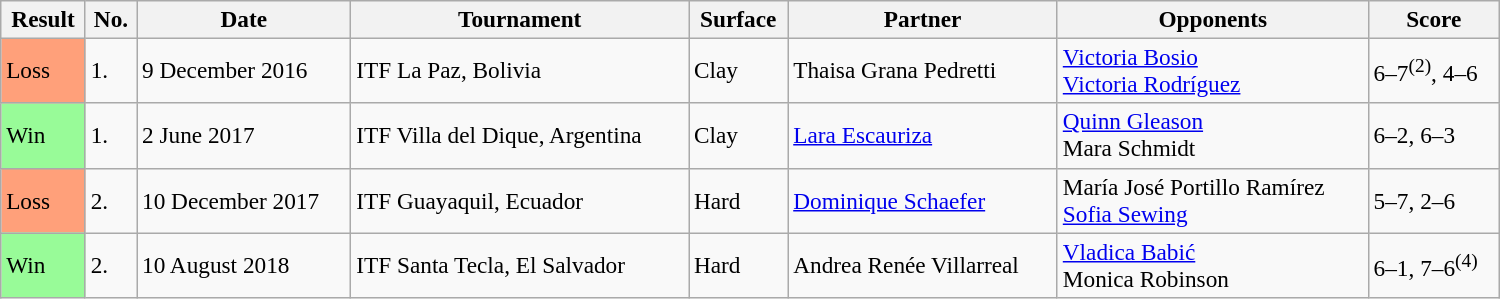<table class="wikitable" style="font-size:97%;" width="1000">
<tr>
<th>Result</th>
<th>No.</th>
<th>Date</th>
<th>Tournament</th>
<th>Surface</th>
<th>Partner</th>
<th>Opponents</th>
<th>Score</th>
</tr>
<tr>
<td style="background:#ffa07a;">Loss</td>
<td>1.</td>
<td>9 December 2016</td>
<td>ITF La Paz, Bolivia</td>
<td>Clay</td>
<td> Thaisa Grana Pedretti</td>
<td> <a href='#'>Victoria Bosio</a> <br> <a href='#'>Victoria Rodríguez</a></td>
<td>6–7<sup>(2)</sup>, 4–6</td>
</tr>
<tr>
<td style="background:#98fb98;">Win</td>
<td>1.</td>
<td>2 June 2017</td>
<td>ITF Villa del Dique, Argentina</td>
<td>Clay</td>
<td> <a href='#'>Lara Escauriza</a></td>
<td> <a href='#'>Quinn Gleason</a> <br> Mara Schmidt</td>
<td>6–2, 6–3</td>
</tr>
<tr>
<td style="background:#ffa07a;">Loss</td>
<td>2.</td>
<td>10 December 2017</td>
<td>ITF Guayaquil, Ecuador</td>
<td>Hard</td>
<td> <a href='#'>Dominique Schaefer</a></td>
<td> María José Portillo Ramírez <br> <a href='#'>Sofia Sewing</a></td>
<td>5–7, 2–6</td>
</tr>
<tr>
<td style="background:#98fb98;">Win</td>
<td>2.</td>
<td>10 August 2018</td>
<td>ITF Santa Tecla, El Salvador</td>
<td>Hard</td>
<td> Andrea Renée Villarreal</td>
<td> <a href='#'>Vladica Babić</a> <br>  Monica Robinson</td>
<td>6–1, 7–6<sup>(4)</sup></td>
</tr>
</table>
